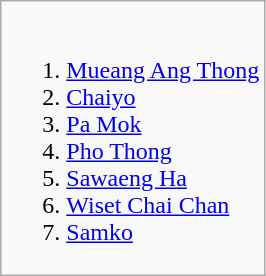<table class="wikitable" ---valign="top">
<tr>
<td><br><ol><li><a href='#'>Mueang Ang Thong</a></li><li><a href='#'>Chaiyo</a></li><li><a href='#'>Pa Mok</a></li><li><a href='#'>Pho Thong</a></li><li><a href='#'>Sawaeng Ha</a></li><li><a href='#'>Wiset Chai Chan</a></li><li><a href='#'>Samko</a></li></ol></td>
</tr>
</table>
